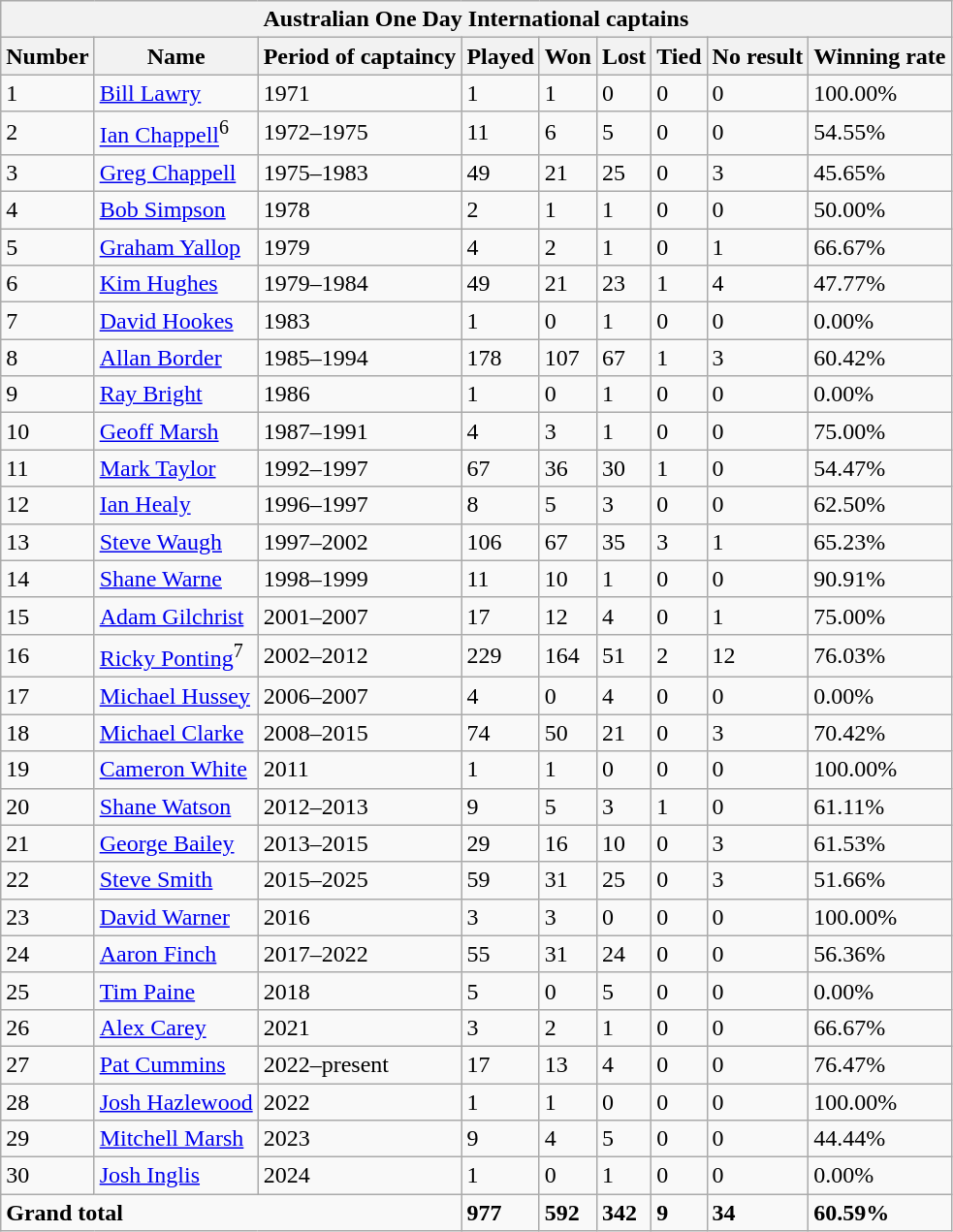<table class="wikitable sortable">
<tr style="background:#efefef;">
<th colspan="9">Australian One Day International captains</th>
</tr>
<tr style="background:#efefef;">
<th>Number</th>
<th>Name</th>
<th>Period of captaincy</th>
<th>Played</th>
<th>Won</th>
<th>Lost</th>
<th>Tied</th>
<th>No result</th>
<th>Winning rate</th>
</tr>
<tr>
<td>1</td>
<td><a href='#'>Bill Lawry</a></td>
<td>1971</td>
<td>1</td>
<td>1</td>
<td>0</td>
<td>0</td>
<td>0</td>
<td>100.00%</td>
</tr>
<tr>
<td>2</td>
<td><a href='#'>Ian Chappell</a><sup>6</sup></td>
<td>1972–1975</td>
<td>11</td>
<td>6</td>
<td>5</td>
<td>0</td>
<td>0</td>
<td>54.55%</td>
</tr>
<tr>
<td>3</td>
<td><a href='#'>Greg Chappell</a></td>
<td>1975–1983</td>
<td>49</td>
<td>21</td>
<td>25</td>
<td>0</td>
<td>3</td>
<td>45.65%</td>
</tr>
<tr>
<td>4</td>
<td><a href='#'>Bob Simpson</a></td>
<td>1978</td>
<td>2</td>
<td>1</td>
<td>1</td>
<td>0</td>
<td>0</td>
<td>50.00%</td>
</tr>
<tr>
<td>5</td>
<td><a href='#'>Graham Yallop</a></td>
<td>1979</td>
<td>4</td>
<td>2</td>
<td>1</td>
<td>0</td>
<td>1</td>
<td>66.67%</td>
</tr>
<tr>
<td>6</td>
<td><a href='#'>Kim Hughes</a></td>
<td>1979–1984</td>
<td>49</td>
<td>21</td>
<td>23</td>
<td>1</td>
<td>4</td>
<td>47.77%</td>
</tr>
<tr>
<td>7</td>
<td><a href='#'>David Hookes</a></td>
<td>1983</td>
<td>1</td>
<td>0</td>
<td>1</td>
<td>0</td>
<td>0</td>
<td>0.00%</td>
</tr>
<tr>
<td>8</td>
<td><a href='#'>Allan Border</a></td>
<td>1985–1994</td>
<td>178</td>
<td>107</td>
<td>67</td>
<td>1</td>
<td>3</td>
<td>60.42%</td>
</tr>
<tr>
<td>9</td>
<td><a href='#'>Ray Bright</a></td>
<td>1986</td>
<td>1</td>
<td>0</td>
<td>1</td>
<td>0</td>
<td>0</td>
<td>0.00%</td>
</tr>
<tr>
<td>10</td>
<td><a href='#'>Geoff Marsh</a></td>
<td>1987–1991</td>
<td>4</td>
<td>3</td>
<td>1</td>
<td>0</td>
<td>0</td>
<td>75.00%</td>
</tr>
<tr>
<td>11</td>
<td><a href='#'>Mark Taylor</a></td>
<td>1992–1997</td>
<td>67</td>
<td>36</td>
<td>30</td>
<td>1</td>
<td>0</td>
<td>54.47%</td>
</tr>
<tr>
<td>12</td>
<td><a href='#'>Ian Healy</a></td>
<td>1996–1997</td>
<td>8</td>
<td>5</td>
<td>3</td>
<td>0</td>
<td>0</td>
<td>62.50%</td>
</tr>
<tr>
<td>13</td>
<td><a href='#'>Steve Waugh</a></td>
<td>1997–2002</td>
<td>106</td>
<td>67</td>
<td>35</td>
<td>3</td>
<td>1</td>
<td>65.23%</td>
</tr>
<tr>
<td>14</td>
<td><a href='#'>Shane Warne</a></td>
<td>1998–1999</td>
<td>11</td>
<td>10</td>
<td>1</td>
<td>0</td>
<td>0</td>
<td>90.91%</td>
</tr>
<tr>
<td>15</td>
<td><a href='#'>Adam Gilchrist</a></td>
<td>2001–2007</td>
<td>17</td>
<td>12</td>
<td>4</td>
<td>0</td>
<td>1</td>
<td>75.00%</td>
</tr>
<tr>
<td>16</td>
<td><a href='#'>Ricky Ponting</a><sup>7</sup></td>
<td>2002–2012</td>
<td>229</td>
<td>164</td>
<td>51</td>
<td>2</td>
<td>12</td>
<td>76.03%</td>
</tr>
<tr>
<td>17</td>
<td><a href='#'>Michael Hussey</a></td>
<td>2006–2007</td>
<td>4</td>
<td>0</td>
<td>4</td>
<td>0</td>
<td>0</td>
<td>0.00%</td>
</tr>
<tr>
<td>18</td>
<td><a href='#'>Michael Clarke</a></td>
<td>2008–2015</td>
<td>74</td>
<td>50</td>
<td>21</td>
<td>0</td>
<td>3</td>
<td>70.42%</td>
</tr>
<tr>
<td>19</td>
<td><a href='#'>Cameron White</a></td>
<td>2011</td>
<td>1</td>
<td>1</td>
<td>0</td>
<td>0</td>
<td>0</td>
<td>100.00%</td>
</tr>
<tr>
<td>20</td>
<td><a href='#'>Shane Watson</a></td>
<td>2012–2013</td>
<td>9</td>
<td>5</td>
<td>3</td>
<td>1</td>
<td>0</td>
<td>61.11%</td>
</tr>
<tr>
<td>21</td>
<td><a href='#'>George Bailey</a></td>
<td>2013–2015</td>
<td>29</td>
<td>16</td>
<td>10</td>
<td>0</td>
<td>3</td>
<td>61.53%</td>
</tr>
<tr>
<td>22</td>
<td><a href='#'>Steve Smith</a></td>
<td>2015–2025</td>
<td>59</td>
<td>31</td>
<td>25</td>
<td>0</td>
<td>3</td>
<td>51.66%</td>
</tr>
<tr>
<td>23</td>
<td><a href='#'>David Warner</a></td>
<td>2016</td>
<td>3</td>
<td>3</td>
<td>0</td>
<td>0</td>
<td>0</td>
<td>100.00%</td>
</tr>
<tr>
<td>24</td>
<td><a href='#'>Aaron Finch</a></td>
<td>2017–2022</td>
<td>55</td>
<td>31</td>
<td>24</td>
<td>0</td>
<td>0</td>
<td>56.36%</td>
</tr>
<tr>
<td>25</td>
<td><a href='#'>Tim Paine</a></td>
<td>2018</td>
<td>5</td>
<td>0</td>
<td>5</td>
<td>0</td>
<td>0</td>
<td>0.00%</td>
</tr>
<tr>
<td>26</td>
<td><a href='#'>Alex Carey</a></td>
<td>2021</td>
<td>3</td>
<td>2</td>
<td>1</td>
<td>0</td>
<td>0</td>
<td>66.67%</td>
</tr>
<tr>
<td>27</td>
<td><a href='#'>Pat Cummins</a></td>
<td>2022–present</td>
<td>17</td>
<td>13</td>
<td>4</td>
<td>0</td>
<td>0</td>
<td>76.47%</td>
</tr>
<tr>
<td>28</td>
<td><a href='#'>Josh Hazlewood</a></td>
<td>2022</td>
<td>1</td>
<td>1</td>
<td>0</td>
<td>0</td>
<td>0</td>
<td>100.00%</td>
</tr>
<tr>
<td>29</td>
<td><a href='#'>Mitchell Marsh</a></td>
<td>2023</td>
<td>9</td>
<td>4</td>
<td>5</td>
<td>0</td>
<td>0</td>
<td>44.44%</td>
</tr>
<tr>
<td>30</td>
<td><a href='#'>Josh Inglis</a></td>
<td>2024</td>
<td>1</td>
<td>0</td>
<td>1</td>
<td>0</td>
<td>0</td>
<td>0.00%</td>
</tr>
<tr>
<td colspan="3"><strong>Grand total</strong></td>
<td><strong>977</strong></td>
<td><strong>592</strong></td>
<td><strong>342</strong></td>
<td><strong>9</strong></td>
<td><strong>34</strong></td>
<td><strong>60.59%</strong></td>
</tr>
</table>
